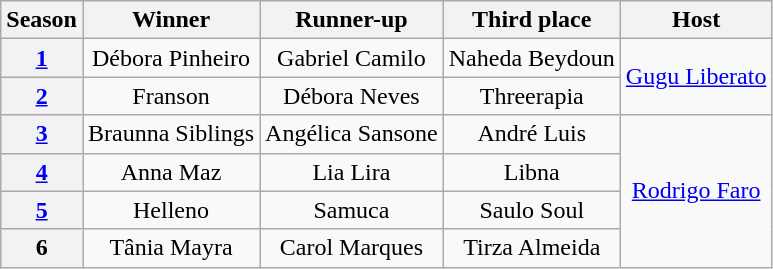<table class="wikitable" style="text-align:center; font-size:100%;">
<tr>
<th scope="col">Season</th>
<th scope="col">Winner</th>
<th scope="col">Runner-up</th>
<th scope="col">Third place</th>
<th scope="col">Host</th>
</tr>
<tr>
<th><a href='#'>1</a></th>
<td>Débora Pinheiro</td>
<td>Gabriel Camilo</td>
<td>Naheda Beydoun</td>
<td rowspan=2><a href='#'>Gugu Liberato</a></td>
</tr>
<tr>
<th><a href='#'>2</a></th>
<td>Franson</td>
<td>Débora Neves</td>
<td>Threerapia</td>
</tr>
<tr>
<th><a href='#'>3</a></th>
<td>Braunna Siblings</td>
<td>Angélica Sansone</td>
<td>André Luis</td>
<td rowspan=4><a href='#'>Rodrigo Faro</a></td>
</tr>
<tr>
<th><a href='#'>4</a></th>
<td>Anna Maz</td>
<td>Lia Lira</td>
<td>Libna</td>
</tr>
<tr>
<th><a href='#'>5</a></th>
<td>Helleno</td>
<td>Samuca</td>
<td>Saulo Soul</td>
</tr>
<tr>
<th>6</th>
<td>Tânia Mayra</td>
<td>Carol Marques</td>
<td>Tirza Almeida</td>
</tr>
</table>
